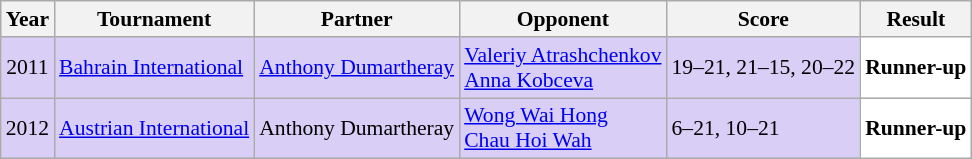<table class="sortable wikitable" style="font-size: 90%;">
<tr>
<th>Year</th>
<th>Tournament</th>
<th>Partner</th>
<th>Opponent</th>
<th>Score</th>
<th>Result</th>
</tr>
<tr style="background:#D8CEF6">
<td align="center">2011</td>
<td align="left"><a href='#'>Bahrain International</a></td>
<td align="left"> <a href='#'>Anthony Dumartheray</a></td>
<td align="left"> <a href='#'>Valeriy Atrashchenkov</a><br> <a href='#'>Anna Kobceva</a></td>
<td align="left">19–21, 21–15, 20–22</td>
<td style="text-align:left; background:white"> <strong>Runner-up</strong></td>
</tr>
<tr style="background:#D8CEF6">
<td align="center">2012</td>
<td align="left"><a href='#'>Austrian International</a></td>
<td align="left"> Anthony Dumartheray</td>
<td align="left"> <a href='#'>Wong Wai Hong</a><br> <a href='#'>Chau Hoi Wah</a></td>
<td align="left">6–21, 10–21</td>
<td style="text-align:left; background:white"> <strong>Runner-up</strong></td>
</tr>
</table>
